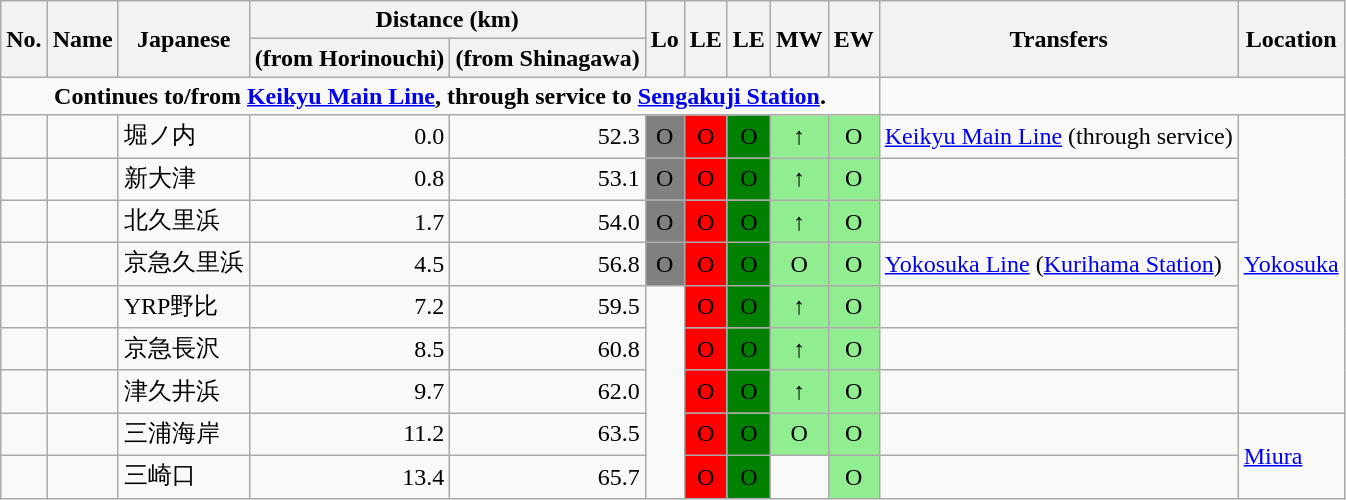<table class=wikitable>
<tr>
<th rowspan=2>No.</th>
<th rowspan=2>Name</th>
<th rowspan=2>Japanese</th>
<th colspan=2>Distance (km)</th>
<th rowspan=2>Lo</th>
<th rowspan=2>LE</th>
<th rowspan=2>LE</th>
<th rowspan=2>MW</th>
<th rowspan=2>EW</th>
<th rowspan=2>Transfers</th>
<th rowspan=2>Location</th>
</tr>
<tr>
<th>(from Horinouchi)</th>
<th>(from Shinagawa)</th>
</tr>
<tr>
<td align=center colspan=10><strong>Continues to/from <a href='#'>Keikyu Main Line</a>, through service to <a href='#'>Sengakuji Station</a>.</strong></td>
</tr>
<tr>
<td></td>
<td></td>
<td>堀ノ内</td>
<td align=right>0.0</td>
<td align=right>52.3</td>
<td align=center style="background:Grey;">O</td>
<td align=center style="background:Red;">O</td>
<td align=center style="background:Green;">O</td>
<td align=center style="background:LightGreen;">↑</td>
<td align=center style="background:LightGreen;">O</td>
<td> <a href='#'>Keikyu Main Line</a> (through service)</td>
<td rowspan=7><a href='#'>Yokosuka</a></td>
</tr>
<tr>
<td></td>
<td></td>
<td>新大津</td>
<td align=right>0.8</td>
<td align=right>53.1</td>
<td align=center style="background:Grey;">O</td>
<td align=center style="background:Red;">O</td>
<td align=center style="background:Green;">O</td>
<td align=center style="background:LightGreen;">↑</td>
<td align=center style="background:LightGreen;">O</td>
<td> </td>
</tr>
<tr>
<td></td>
<td></td>
<td>北久里浜</td>
<td align=right>1.7</td>
<td align=right>54.0</td>
<td align=center style="background:Grey;">O</td>
<td align=center style="background:Red;">O</td>
<td align=center style="background:Green;">O</td>
<td align=center style="background:LightGreen;">↑</td>
<td align=center style="background:LightGreen;">O</td>
<td> </td>
</tr>
<tr>
<td></td>
<td></td>
<td>京急久里浜</td>
<td align=right>4.5</td>
<td align=right>56.8</td>
<td align=center style="background:Grey;">O</td>
<td align=center style="background:Red;">O</td>
<td align=center style="background:Green;">O</td>
<td align=center style="background:LightGreen;">O</td>
<td align=center style="background:LightGreen;">O</td>
<td> <a href='#'>Yokosuka Line</a> (<a href='#'>Kurihama Station</a>)</td>
</tr>
<tr>
<td></td>
<td></td>
<td>YRP野比</td>
<td align=right>7.2</td>
<td align=right>59.5</td>
<td rowspan=5> </td>
<td align=center style="background:Red;">O</td>
<td align=center style="background:Green;">O</td>
<td align=center style="background:LightGreen;">↑</td>
<td align=center style="background:LightGreen;">O</td>
<td> </td>
</tr>
<tr>
<td></td>
<td></td>
<td>京急長沢</td>
<td align=right>8.5</td>
<td align=right>60.8</td>
<td align=center style="background:Red;">O</td>
<td align=center style="background:Green;">O</td>
<td align=center style="background:LightGreen;">↑</td>
<td align=center style="background:LightGreen;">O</td>
<td> </td>
</tr>
<tr>
<td></td>
<td></td>
<td>津久井浜</td>
<td align=right>9.7</td>
<td align=right>62.0</td>
<td align=center style="background:Red;">O</td>
<td align=center style="background:Green;">O</td>
<td align=center style="background:LightGreen;">↑</td>
<td align=center style="background:LightGreen;">O</td>
<td> </td>
</tr>
<tr>
<td></td>
<td></td>
<td>三浦海岸</td>
<td align=right>11.2</td>
<td align=right>63.5</td>
<td align=center style="background:Red;">O</td>
<td align=center style="background:Green;">O</td>
<td align=center style="background:LightGreen;">O</td>
<td align=center style="background:LightGreen;">O</td>
<td> </td>
<td rowspan=2><a href='#'>Miura</a></td>
</tr>
<tr>
<td></td>
<td></td>
<td>三崎口</td>
<td align=right>13.4</td>
<td align=right>65.7</td>
<td align=center style="background:Red;">O</td>
<td align=center style="background:Green;">O</td>
<td> </td>
<td align=center style="background:LightGreen;">O</td>
<td> </td>
</tr>
</table>
